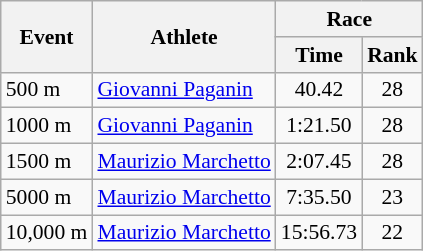<table class="wikitable" border="1" style="font-size:90%">
<tr>
<th rowspan=2>Event</th>
<th rowspan=2>Athlete</th>
<th colspan=2>Race</th>
</tr>
<tr>
<th>Time</th>
<th>Rank</th>
</tr>
<tr>
<td>500 m</td>
<td><a href='#'>Giovanni Paganin</a></td>
<td align=center>40.42</td>
<td align=center>28</td>
</tr>
<tr>
<td>1000 m</td>
<td><a href='#'>Giovanni Paganin</a></td>
<td align=center>1:21.50</td>
<td align=center>28</td>
</tr>
<tr>
<td>1500 m</td>
<td><a href='#'>Maurizio Marchetto</a></td>
<td align=center>2:07.45</td>
<td align=center>28</td>
</tr>
<tr>
<td>5000 m</td>
<td><a href='#'>Maurizio Marchetto</a></td>
<td align=center>7:35.50</td>
<td align=center>23</td>
</tr>
<tr>
<td>10,000 m</td>
<td><a href='#'>Maurizio Marchetto</a></td>
<td align=center>15:56.73</td>
<td align=center>22</td>
</tr>
</table>
